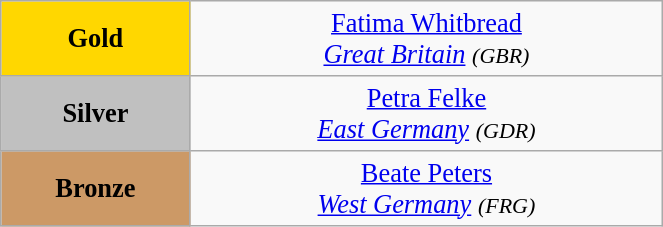<table class="wikitable" style=" text-align:center; font-size:110%;" width="35%">
<tr>
<td bgcolor="gold"><strong>Gold</strong></td>
<td> <a href='#'>Fatima Whitbread</a><br><em><a href='#'>Great Britain</a> <small>(GBR)</small></em></td>
</tr>
<tr>
<td bgcolor="silver"><strong>Silver</strong></td>
<td> <a href='#'>Petra Felke</a><br><em><a href='#'>East Germany</a> <small>(GDR)</small></em></td>
</tr>
<tr>
<td bgcolor="CC9966"><strong>Bronze</strong></td>
<td> <a href='#'>Beate Peters</a><br><em><a href='#'>West Germany</a> <small>(FRG)</small></em></td>
</tr>
</table>
